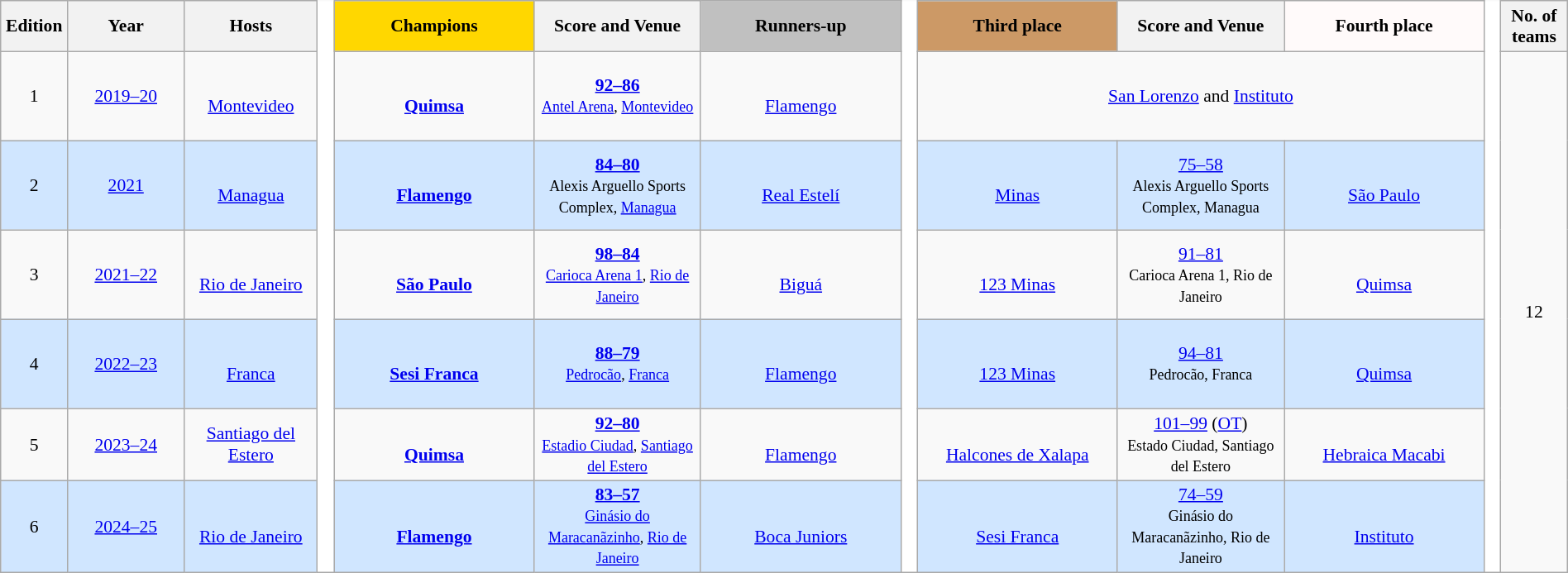<table class="wikitable" style="text-align:center;width:100%; font-size:90%;">
<tr>
<th width=2%>Edition</th>
<th width=7%>Year</th>
<th width=8%>Hosts</th>
<td rowspan="7" style="width:1%;background:#fff;border-top-style:hidden;"></td>
<th style="width:12%; background:gold;">Champions</th>
<th width=10%>Score and Venue</th>
<th style="width:12%; background:silver;">Runners-up</th>
<td rowspan="7" style="width:1%;background:#fff;border-top-style:hidden;"></td>
<th style="width:12%; background:#c96;">Third place</th>
<th width=10%>Score and Venue</th>
<th style="width:12%; background:snow;">Fourth place</th>
<td rowspan="7" style="width:1%;background:#fff;border-top-style:hidden;"></td>
<th width=4%>No. of teams</th>
</tr>
<tr style="height: 5em;">
<td>1</td>
<td><a href='#'>2019–20</a></td>
<td> <br><a href='#'>Montevideo</a></td>
<td><br><strong><a href='#'>Quimsa</a></strong></td>
<td><strong><a href='#'>92–86</a></strong><br><small><a href='#'>Antel Arena</a>, <a href='#'>Montevideo</a></small></td>
<td><br><a href='#'>Flamengo</a></td>
<td colspan=3> <a href='#'>San Lorenzo</a> and  <a href='#'>Instituto</a></td>
<td rowspan=6>12</td>
</tr>
<tr style="background:#D0E6FF; height:5em;">
<td>2</td>
<td><a href='#'>2021</a></td>
<td> <br><a href='#'>Managua</a></td>
<td><br><strong><a href='#'>Flamengo</a></strong></td>
<td><strong><a href='#'>84–80</a></strong><br><small>Alexis Arguello Sports Complex, <a href='#'>Managua</a></small></td>
<td><br><a href='#'>Real Estelí</a></td>
<td><br><a href='#'>Minas</a></td>
<td><a href='#'>75–58</a> <br><small>Alexis Arguello Sports Complex, Managua</small></td>
<td><br><a href='#'>São Paulo</a></td>
</tr>
<tr style="height: 5em;">
<td>3</td>
<td><a href='#'>2021–22</a></td>
<td> <br><a href='#'>Rio de Janeiro</a></td>
<td><br><strong><a href='#'>São Paulo</a></strong></td>
<td><strong><a href='#'>98–84</a></strong><br><small><a href='#'>Carioca Arena 1</a>, <a href='#'>Rio de Janeiro</a></small></td>
<td><br><a href='#'>Biguá</a></td>
<td><br><a href='#'>123 Minas</a></td>
<td><a href='#'>91–81</a> <br><small>Carioca Arena 1, Rio de Janeiro</small></td>
<td><br><a href='#'>Quimsa</a></td>
</tr>
<tr style="background:#D0E6FF; height:5em;">
<td>4</td>
<td><a href='#'>2022–23</a></td>
<td> <br><a href='#'>Franca</a></td>
<td><br><strong><a href='#'>Sesi Franca</a></strong></td>
<td><strong><a href='#'>88–79</a></strong><br><small><a href='#'>Pedrocão</a>, <a href='#'>Franca</a></small></td>
<td><br><a href='#'>Flamengo</a></td>
<td><br><a href='#'>123 Minas</a></td>
<td><a href='#'>94–81</a> <br><small>Pedrocão, Franca</small></td>
<td><br><a href='#'>Quimsa</a></td>
</tr>
<tr>
<td>5</td>
<td><a href='#'>2023–24</a></td>
<td> <a href='#'>Santiago del Estero</a></td>
<td><br><strong><a href='#'>Quimsa</a></strong></td>
<td><strong><a href='#'>92–80</a></strong><br><small><a href='#'>Estadio Ciudad</a>, <a href='#'>Santiago del Estero</a></small></td>
<td><br><a href='#'>Flamengo</a></td>
<td><br><a href='#'>Halcones de Xalapa</a></td>
<td><a href='#'>101–99</a> (<a href='#'>OT</a>) <br><small>Estado Ciudad, Santiago del Estero</small></td>
<td><br><a href='#'>Hebraica Macabi</a></td>
</tr>
<tr style="background:#D0E6FF; height:5em;">
<td>6</td>
<td><a href='#'>2024–25</a></td>
<td> <br><a href='#'>Rio de Janeiro</a></td>
<td><br><strong><a href='#'>Flamengo</a></strong></td>
<td><strong><a href='#'>83–57</a></strong><br><small><a href='#'>Ginásio do Maracanãzinho</a>, <a href='#'>Rio de Janeiro</a></small></td>
<td><br><a href='#'>Boca Juniors</a></td>
<td><br><a href='#'>Sesi Franca</a></td>
<td><a href='#'>74–59</a><br><small>Ginásio do Maracanãzinho, Rio de Janeiro</small></td>
<td><br><a href='#'>Instituto</a></td>
</tr>
</table>
